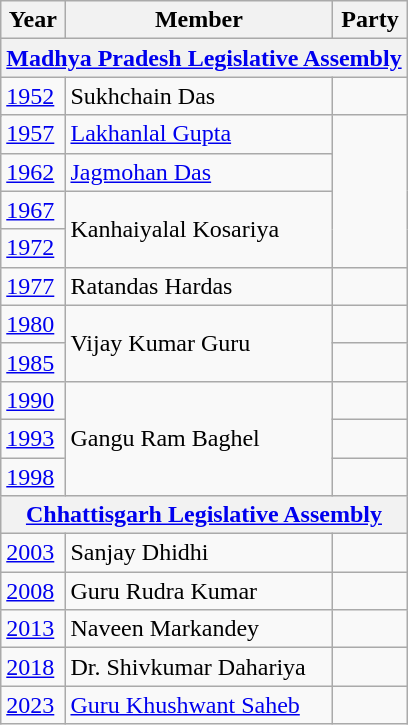<table class="wikitable">
<tr>
<th>Year</th>
<th>Member</th>
<th colspan="2">Party</th>
</tr>
<tr>
<th colspan=4><a href='#'>Madhya Pradesh Legislative Assembly</a></th>
</tr>
<tr>
<td rowspan="2"><a href='#'>1952</a></td>
<td>Sukhchain Das</td>
<td></td>
</tr>
<tr>
<td rowspan="2"><a href='#'>Lakhanlal Gupta</a></td>
</tr>
<tr>
<td rowspan="2"><a href='#'>1957</a></td>
</tr>
<tr>
<td rowspan="2"><a href='#'>Jagmohan Das</a></td>
</tr>
<tr>
<td><a href='#'>1962</a></td>
</tr>
<tr>
<td><a href='#'>1967</a></td>
<td rowspan="2">Kanhaiyalal Kosariya</td>
</tr>
<tr>
<td><a href='#'>1972</a></td>
</tr>
<tr>
<td><a href='#'>1977</a></td>
<td>Ratandas Hardas</td>
<td></td>
</tr>
<tr>
<td><a href='#'>1980</a></td>
<td rowspan="2">Vijay Kumar Guru</td>
<td></td>
</tr>
<tr>
<td><a href='#'>1985</a></td>
<td></td>
</tr>
<tr>
<td><a href='#'>1990</a></td>
<td rowspan="3">Gangu Ram Baghel</td>
<td></td>
</tr>
<tr>
<td><a href='#'>1993</a></td>
</tr>
<tr>
<td><a href='#'>1998</a></td>
<td></td>
</tr>
<tr>
<th colspan=4><a href='#'>Chhattisgarh Legislative Assembly</a></th>
</tr>
<tr>
<td><a href='#'>2003</a></td>
<td>Sanjay Dhidhi</td>
<td></td>
</tr>
<tr>
<td><a href='#'>2008</a></td>
<td>Guru Rudra Kumar</td>
<td></td>
</tr>
<tr>
<td><a href='#'>2013</a></td>
<td>Naveen Markandey</td>
<td></td>
</tr>
<tr>
<td><a href='#'>2018</a></td>
<td>Dr. Shivkumar Dahariya</td>
<td></td>
</tr>
<tr>
<td><a href='#'>2023</a></td>
<td><a href='#'>Guru Khushwant Saheb</a></td>
<td></td>
</tr>
</table>
